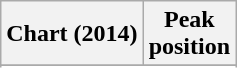<table class="wikitable sortable plainrowheaders">
<tr>
<th scope="col">Chart (2014)</th>
<th scope="col">Peak<br>position</th>
</tr>
<tr>
</tr>
<tr>
</tr>
<tr>
</tr>
</table>
